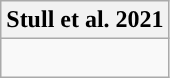<table class="wikitable">
<tr>
<th colspan=1>Stull et al. 2021</th>
</tr>
<tr>
<td style="vertical-align:top"><br></td>
</tr>
</table>
